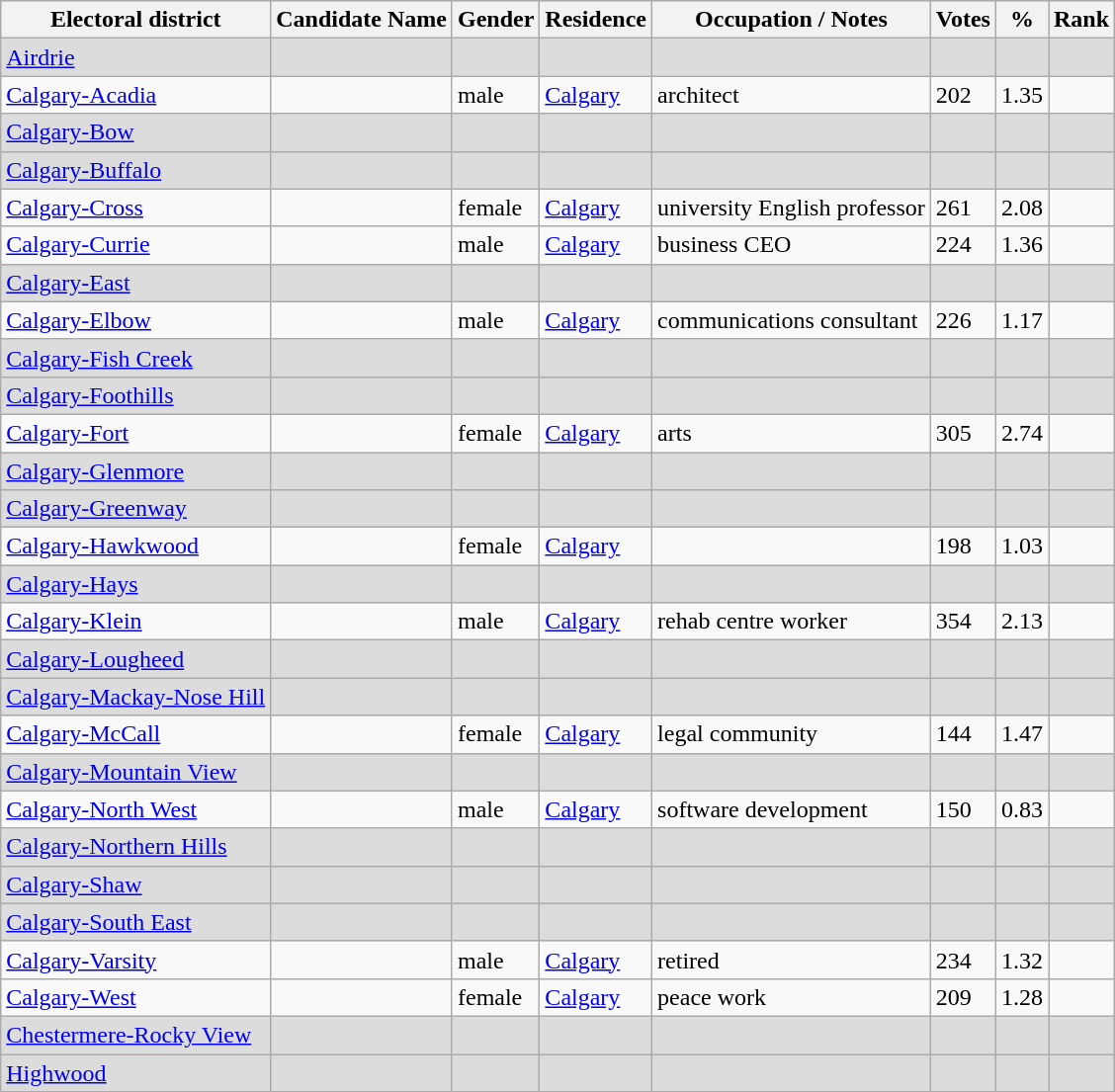<table class="wikitable sortable">
<tr>
<th>Electoral district</th>
<th>Candidate Name</th>
<th>Gender</th>
<th>Residence</th>
<th class=unsortable>Occupation / Notes</th>
<th>Votes</th>
<th>%</th>
<th>Rank</th>
</tr>
<tr style="background: gainsboro;">
<td><a href='#'>Airdrie</a></td>
<td></td>
<td></td>
<td></td>
<td></td>
<td></td>
<td></td>
<td></td>
</tr>
<tr>
<td><a href='#'>Calgary-Acadia</a></td>
<td></td>
<td>male</td>
<td><a href='#'>Calgary</a></td>
<td>architect</td>
<td>202</td>
<td>1.35</td>
<td></td>
</tr>
<tr style="background: gainsboro;">
<td><a href='#'>Calgary-Bow</a></td>
<td></td>
<td></td>
<td></td>
<td></td>
<td></td>
<td></td>
<td></td>
</tr>
<tr style="background: gainsboro;">
<td><a href='#'>Calgary-Buffalo</a></td>
<td></td>
<td></td>
<td></td>
<td></td>
<td></td>
<td></td>
<td></td>
</tr>
<tr>
<td><a href='#'>Calgary-Cross</a></td>
<td></td>
<td>female</td>
<td><a href='#'>Calgary</a></td>
<td>university English professor</td>
<td>261</td>
<td>2.08</td>
<td></td>
</tr>
<tr>
<td><a href='#'>Calgary-Currie</a></td>
<td></td>
<td>male</td>
<td><a href='#'>Calgary</a></td>
<td>business CEO</td>
<td>224</td>
<td>1.36</td>
<td></td>
</tr>
<tr style="background: gainsboro;">
<td><a href='#'>Calgary-East</a></td>
<td></td>
<td></td>
<td></td>
<td></td>
<td></td>
<td></td>
<td></td>
</tr>
<tr>
<td><a href='#'>Calgary-Elbow</a></td>
<td></td>
<td>male</td>
<td><a href='#'>Calgary</a></td>
<td>communications consultant</td>
<td>226</td>
<td>1.17</td>
<td></td>
</tr>
<tr style="background: gainsboro;">
<td><a href='#'>Calgary-Fish Creek</a></td>
<td></td>
<td></td>
<td></td>
<td></td>
<td></td>
<td></td>
<td></td>
</tr>
<tr style="background: gainsboro;">
<td><a href='#'>Calgary-Foothills</a></td>
<td></td>
<td></td>
<td></td>
<td></td>
<td></td>
<td></td>
<td></td>
</tr>
<tr>
<td><a href='#'>Calgary-Fort</a></td>
<td></td>
<td>female</td>
<td><a href='#'>Calgary</a></td>
<td>arts</td>
<td>305</td>
<td>2.74</td>
<td></td>
</tr>
<tr style="background: gainsboro;">
<td><a href='#'>Calgary-Glenmore</a></td>
<td></td>
<td></td>
<td></td>
<td></td>
<td></td>
<td></td>
<td></td>
</tr>
<tr style="background: gainsboro;">
<td><a href='#'>Calgary-Greenway</a></td>
<td></td>
<td></td>
<td></td>
<td></td>
<td></td>
<td></td>
<td></td>
</tr>
<tr>
<td><a href='#'>Calgary-Hawkwood</a></td>
<td></td>
<td>female</td>
<td><a href='#'>Calgary</a></td>
<td></td>
<td>198</td>
<td>1.03</td>
<td></td>
</tr>
<tr style="background: gainsboro;">
<td><a href='#'>Calgary-Hays</a></td>
<td></td>
<td></td>
<td></td>
<td></td>
<td></td>
<td></td>
<td></td>
</tr>
<tr>
<td><a href='#'>Calgary-Klein</a></td>
<td></td>
<td>male</td>
<td><a href='#'>Calgary</a></td>
<td>rehab centre worker</td>
<td>354</td>
<td>2.13</td>
<td></td>
</tr>
<tr style="background: gainsboro;">
<td><a href='#'>Calgary-Lougheed</a></td>
<td></td>
<td></td>
<td></td>
<td></td>
<td></td>
<td></td>
<td></td>
</tr>
<tr style="background: gainsboro;">
<td><a href='#'>Calgary-Mackay-Nose Hill</a></td>
<td></td>
<td></td>
<td></td>
<td></td>
<td></td>
<td></td>
<td></td>
</tr>
<tr>
<td><a href='#'>Calgary-McCall</a></td>
<td></td>
<td>female</td>
<td><a href='#'>Calgary</a></td>
<td>legal community</td>
<td>144</td>
<td>1.47</td>
<td></td>
</tr>
<tr style="background: gainsboro;">
<td><a href='#'>Calgary-Mountain View</a></td>
<td></td>
<td></td>
<td></td>
<td></td>
<td></td>
<td></td>
<td></td>
</tr>
<tr>
<td><a href='#'>Calgary-North West</a></td>
<td></td>
<td>male</td>
<td><a href='#'>Calgary</a></td>
<td>software development</td>
<td>150</td>
<td>0.83</td>
<td></td>
</tr>
<tr style="background: gainsboro;">
<td><a href='#'>Calgary-Northern Hills</a></td>
<td></td>
<td></td>
<td></td>
<td></td>
<td></td>
<td></td>
<td></td>
</tr>
<tr style="background: gainsboro;">
<td><a href='#'>Calgary-Shaw</a></td>
<td></td>
<td></td>
<td></td>
<td></td>
<td></td>
<td></td>
<td></td>
</tr>
<tr style="background: gainsboro;">
<td><a href='#'>Calgary-South East</a></td>
<td></td>
<td></td>
<td></td>
<td></td>
<td></td>
<td></td>
<td></td>
</tr>
<tr>
<td><a href='#'>Calgary-Varsity</a></td>
<td></td>
<td>male</td>
<td><a href='#'>Calgary</a></td>
<td>retired</td>
<td>234</td>
<td>1.32</td>
<td></td>
</tr>
<tr>
<td><a href='#'>Calgary-West</a></td>
<td></td>
<td>female</td>
<td><a href='#'>Calgary</a></td>
<td>peace work</td>
<td>209</td>
<td>1.28</td>
<td></td>
</tr>
<tr style="background: gainsboro;">
<td><a href='#'>Chestermere-Rocky View</a></td>
<td></td>
<td></td>
<td></td>
<td></td>
<td></td>
<td></td>
<td></td>
</tr>
<tr style="background: gainsboro;">
<td><a href='#'>Highwood</a></td>
<td></td>
<td></td>
<td></td>
<td></td>
<td></td>
<td></td>
<td></td>
</tr>
</table>
